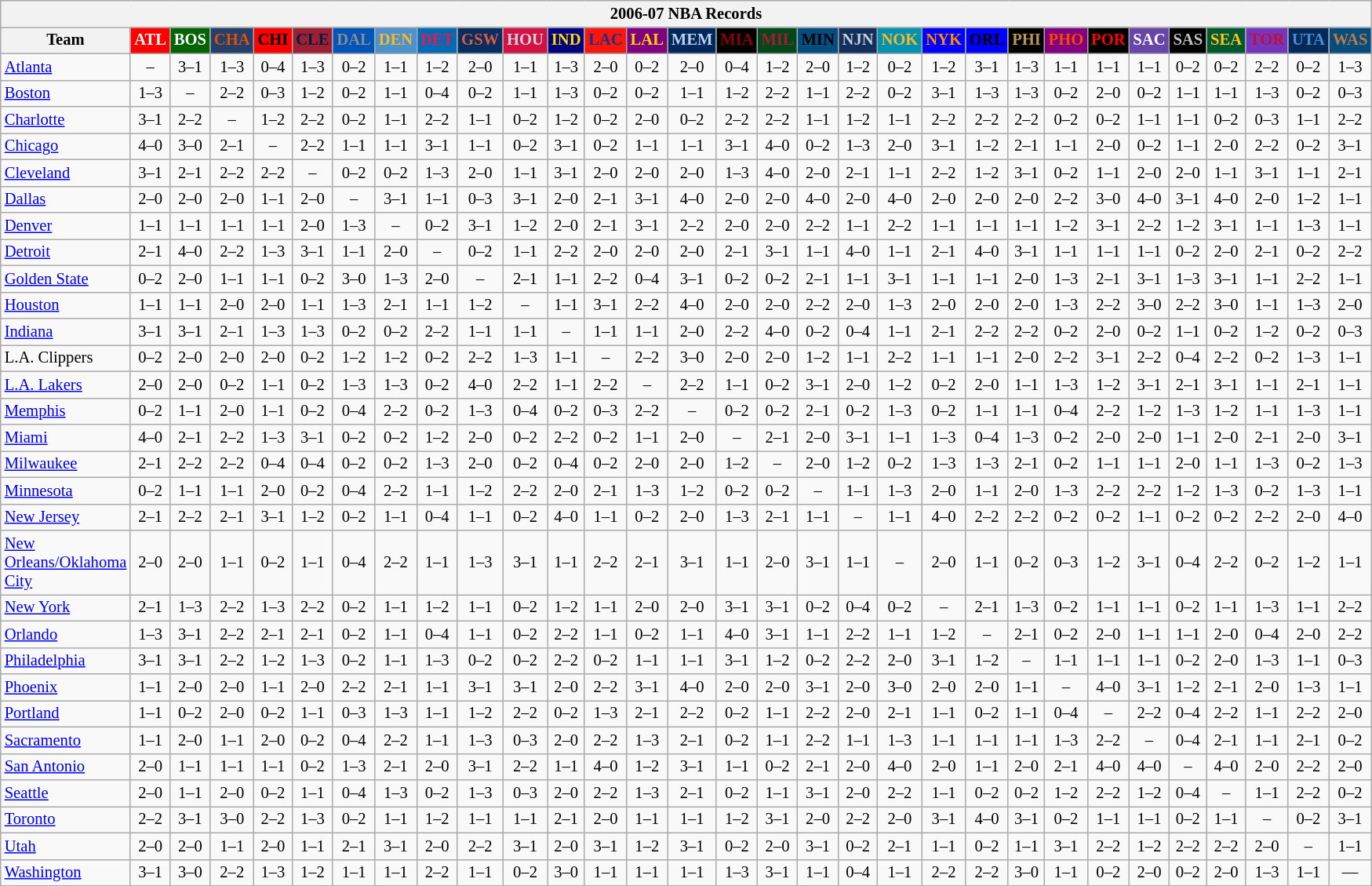<table class="wikitable" style="font-size:86%; text-align:center;">
<tr>
<th colspan=31>2006-07 NBA Records</th>
</tr>
<tr>
<th width=100>Team</th>
<th style="background:#FF0000;color:#FFFFFF;width=35">ATL</th>
<th style="background:#006400;color:#FFFFFF;width=35">BOS</th>
<th style="background:#253E6A;color:#DF5106;width=35">CHA</th>
<th style="background:#FF0000;color:#000000;width=35">CHI</th>
<th style="background:#9F1F32;color:#001D43;width=35">CLE</th>
<th style="background:#0055BA;color:#898D8F;width=35">DAL</th>
<th style="background:#4C92CC;color:#FDB827;width=35">DEN</th>
<th style="background:#006BB7;color:#ED164B;width=35">DET</th>
<th style="background:#072E63;color:#DC5A34;width=35">GSW</th>
<th style="background:#D31145;color:#CBD4D8;width=35">HOU</th>
<th style="background:#000080;color:#FFD700;width=35">IND</th>
<th style="background:#F9160D;color:#1A2E8B;width=35">LAC</th>
<th style="background:#800080;color:#FFD700;width=35">LAL</th>
<th style="background:#00265B;color:#BAD1EB;width=35">MEM</th>
<th style="background:#000000;color:#8B0000;width=35">MIA</th>
<th style="background:#00471B;color:#AC1A2F;width=35">MIL</th>
<th style="background:#044D80;color:#000000;width=35">MIN</th>
<th style="background:#12305B;color:#C4CED4;width=35">NJN</th>
<th style="background:#0093B1;color:#FDB827;width=35">NOK</th>
<th style="background:#0000FF;color:#FF8C00;width=35">NYK</th>
<th style="background:#0000FF;color:#000000;width=35">ORL</th>
<th style="background:#000000;color:#BB9754;width=35">PHI</th>
<th style="background:#800080;color:#FF4500;width=35">PHO</th>
<th style="background:#000000;color:#FF0000;width=35">POR</th>
<th style="background:#6846A8;color:#FFFFFF;width=35">SAC</th>
<th style="background:#000000;color:#C0C0C0;width=35">SAS</th>
<th style="background:#005831;color:#FFC322;width=35">SEA</th>
<th style="background:#7436BF;color:#BE0F34;width=35">TOR</th>
<th style="background:#042A5C;color:#4C8ECC;width=35">UTA</th>
<th style="background:#044D7D;color:#BC7A44;width=35">WAS</th>
</tr>
<tr>
<td style="text-align:left;"><a href='#'>Atlanta</a></td>
<td>–</td>
<td>3–1</td>
<td>1–3</td>
<td>0–4</td>
<td>1–3</td>
<td>0–2</td>
<td>1–1</td>
<td>1–2</td>
<td>2–0</td>
<td>1–1</td>
<td>1–3</td>
<td>2–0</td>
<td>0–2</td>
<td>2–0</td>
<td>0–4</td>
<td>1–2</td>
<td>2–0</td>
<td>1–2</td>
<td>0–2</td>
<td>1–2</td>
<td>3–1</td>
<td>1–3</td>
<td>1–1</td>
<td>1–1</td>
<td>1–1</td>
<td>0–2</td>
<td>0–2</td>
<td>2–2</td>
<td>0–2</td>
<td>1–3</td>
</tr>
<tr>
<td style="text-align:left;"><a href='#'>Boston</a></td>
<td>1–3</td>
<td>–</td>
<td>2–2</td>
<td>0–3</td>
<td>1–2</td>
<td>0–2</td>
<td>1–1</td>
<td>0–4</td>
<td>0–2</td>
<td>1–1</td>
<td>1–3</td>
<td>0–2</td>
<td>0–2</td>
<td>1–1</td>
<td>1–2</td>
<td>2–2</td>
<td>1–1</td>
<td>2–2</td>
<td>0–2</td>
<td>3–1</td>
<td>1–3</td>
<td>1–3</td>
<td>0–2</td>
<td>2–0</td>
<td>0–2</td>
<td>1–1</td>
<td>1–1</td>
<td>1–3</td>
<td>0–2</td>
<td>0–3</td>
</tr>
<tr>
<td style="text-align:left;"><a href='#'>Charlotte</a></td>
<td>3–1</td>
<td>2–2</td>
<td>–</td>
<td>1–2</td>
<td>2–2</td>
<td>0–2</td>
<td>1–1</td>
<td>2–2</td>
<td>1–1</td>
<td>0–2</td>
<td>1–2</td>
<td>0–2</td>
<td>2–0</td>
<td>0–2</td>
<td>2–2</td>
<td>2–2</td>
<td>1–1</td>
<td>1–2</td>
<td>1–1</td>
<td>2–2</td>
<td>2–2</td>
<td>2–2</td>
<td>0–2</td>
<td>0–2</td>
<td>1–1</td>
<td>1–1</td>
<td>0–2</td>
<td>0–3</td>
<td>1–1</td>
<td>2–2</td>
</tr>
<tr>
<td style="text-align:left;"><a href='#'>Chicago</a></td>
<td>4–0</td>
<td>3–0</td>
<td>2–1</td>
<td>–</td>
<td>2–2</td>
<td>1–1</td>
<td>1–1</td>
<td>3–1</td>
<td>1–1</td>
<td>0–2</td>
<td>3–1</td>
<td>0–2</td>
<td>1–1</td>
<td>1–1</td>
<td>3–1</td>
<td>4–0</td>
<td>0–2</td>
<td>1–3</td>
<td>2–0</td>
<td>3–1</td>
<td>1–2</td>
<td>2–1</td>
<td>1–1</td>
<td>2–0</td>
<td>0–2</td>
<td>1–1</td>
<td>2–0</td>
<td>2–2</td>
<td>0–2</td>
<td>3–1</td>
</tr>
<tr>
<td style="text-align:left;"><a href='#'>Cleveland</a></td>
<td>3–1</td>
<td>2–1</td>
<td>2–2</td>
<td>2–2</td>
<td>–</td>
<td>0–2</td>
<td>0–2</td>
<td>1–3</td>
<td>2–0</td>
<td>1–1</td>
<td>3–1</td>
<td>2–0</td>
<td>2–0</td>
<td>2–0</td>
<td>1–3</td>
<td>4–0</td>
<td>2–0</td>
<td>2–1</td>
<td>1–1</td>
<td>2–2</td>
<td>1–2</td>
<td>3–1</td>
<td>0–2</td>
<td>1–1</td>
<td>2–0</td>
<td>2–0</td>
<td>1–1</td>
<td>3–1</td>
<td>1–1</td>
<td>2–1</td>
</tr>
<tr>
<td style="text-align:left;"><a href='#'>Dallas</a></td>
<td>2–0</td>
<td>2–0</td>
<td>2–0</td>
<td>1–1</td>
<td>2–0</td>
<td>–</td>
<td>3–1</td>
<td>1–1</td>
<td>0–3</td>
<td>3–1</td>
<td>2–0</td>
<td>2–1</td>
<td>3–1</td>
<td>4–0</td>
<td>2–0</td>
<td>2–0</td>
<td>4–0</td>
<td>2–0</td>
<td>4–0</td>
<td>2–0</td>
<td>2–0</td>
<td>2–0</td>
<td>2–2</td>
<td>3–0</td>
<td>4–0</td>
<td>3–1</td>
<td>4–0</td>
<td>2–0</td>
<td>1–2</td>
<td>1–1</td>
</tr>
<tr>
<td style="text-align:left;"><a href='#'>Denver</a></td>
<td>1–1</td>
<td>1–1</td>
<td>1–1</td>
<td>1–1</td>
<td>2–0</td>
<td>1–3</td>
<td>–</td>
<td>0–2</td>
<td>3–1</td>
<td>1–2</td>
<td>2–0</td>
<td>2–1</td>
<td>3–1</td>
<td>2–2</td>
<td>2–0</td>
<td>2–0</td>
<td>2–2</td>
<td>1–1</td>
<td>2–2</td>
<td>1–1</td>
<td>1–1</td>
<td>1–1</td>
<td>1–2</td>
<td>3–1</td>
<td>2–2</td>
<td>1–2</td>
<td>3–1</td>
<td>1–1</td>
<td>1–3</td>
<td>1–1</td>
</tr>
<tr>
<td style="text-align:left;"><a href='#'>Detroit</a></td>
<td>2–1</td>
<td>4–0</td>
<td>2–2</td>
<td>1–3</td>
<td>3–1</td>
<td>1–1</td>
<td>2–0</td>
<td>–</td>
<td>0–2</td>
<td>1–1</td>
<td>2–2</td>
<td>2–0</td>
<td>2–0</td>
<td>2–0</td>
<td>2–1</td>
<td>3–1</td>
<td>1–1</td>
<td>4–0</td>
<td>1–1</td>
<td>2–1</td>
<td>4–0</td>
<td>3–1</td>
<td>1–1</td>
<td>1–1</td>
<td>1–1</td>
<td>0–2</td>
<td>2–0</td>
<td>2–1</td>
<td>0–2</td>
<td>2–2</td>
</tr>
<tr>
<td style="text-align:left;"><a href='#'>Golden State</a></td>
<td>0–2</td>
<td>2–0</td>
<td>1–1</td>
<td>1–1</td>
<td>0–2</td>
<td>3–0</td>
<td>1–3</td>
<td>2–0</td>
<td>–</td>
<td>2–1</td>
<td>1–1</td>
<td>2–2</td>
<td>0–4</td>
<td>3–1</td>
<td>0–2</td>
<td>0–2</td>
<td>2–1</td>
<td>1–1</td>
<td>3–1</td>
<td>1–1</td>
<td>1–1</td>
<td>2–0</td>
<td>1–3</td>
<td>2–1</td>
<td>3–1</td>
<td>1–3</td>
<td>3–1</td>
<td>1–1</td>
<td>2–2</td>
<td>1–1</td>
</tr>
<tr>
<td style="text-align:left;"><a href='#'>Houston</a></td>
<td>1–1</td>
<td>1–1</td>
<td>2–0</td>
<td>2–0</td>
<td>1–1</td>
<td>1–3</td>
<td>2–1</td>
<td>1–1</td>
<td>1–2</td>
<td>–</td>
<td>1–1</td>
<td>3–1</td>
<td>2–2</td>
<td>4–0</td>
<td>2–0</td>
<td>2–0</td>
<td>2–2</td>
<td>2–0</td>
<td>1–3</td>
<td>2–0</td>
<td>2–0</td>
<td>2–0</td>
<td>1–3</td>
<td>2–2</td>
<td>3–0</td>
<td>2–2</td>
<td>3–0</td>
<td>1–1</td>
<td>1–3</td>
<td>2–0</td>
</tr>
<tr>
<td style="text-align:left;"><a href='#'>Indiana</a></td>
<td>3–1</td>
<td>3–1</td>
<td>2–1</td>
<td>1–3</td>
<td>1–3</td>
<td>0–2</td>
<td>0–2</td>
<td>2–2</td>
<td>1–1</td>
<td>1–1</td>
<td>–</td>
<td>1–1</td>
<td>1–1</td>
<td>2–0</td>
<td>2–2</td>
<td>4–0</td>
<td>0–2</td>
<td>0–4</td>
<td>1–1</td>
<td>2–1</td>
<td>2–2</td>
<td>2–2</td>
<td>0–2</td>
<td>2–0</td>
<td>0–2</td>
<td>1–1</td>
<td>0–2</td>
<td>1–2</td>
<td>0–2</td>
<td>0–3</td>
</tr>
<tr>
<td style="text-align:left;">L.A. Clippers</td>
<td>0–2</td>
<td>2–0</td>
<td>2–0</td>
<td>2–0</td>
<td>0–2</td>
<td>1–2</td>
<td>1–2</td>
<td>0–2</td>
<td>2–2</td>
<td>1–3</td>
<td>1–1</td>
<td>–</td>
<td>2–2</td>
<td>3–0</td>
<td>2–0</td>
<td>2–0</td>
<td>1–2</td>
<td>1–1</td>
<td>2–2</td>
<td>1–1</td>
<td>1–1</td>
<td>2–0</td>
<td>2–2</td>
<td>3–1</td>
<td>2–2</td>
<td>0–4</td>
<td>2–2</td>
<td>0–2</td>
<td>1–3</td>
<td>1–1</td>
</tr>
<tr>
<td style="text-align:left;"><a href='#'>L.A. Lakers</a></td>
<td>2–0</td>
<td>2–0</td>
<td>0–2</td>
<td>1–1</td>
<td>0–2</td>
<td>1–3</td>
<td>1–3</td>
<td>0–2</td>
<td>4–0</td>
<td>2–2</td>
<td>1–1</td>
<td>2–2</td>
<td>–</td>
<td>2–2</td>
<td>1–1</td>
<td>0–2</td>
<td>3–1</td>
<td>2–0</td>
<td>1–2</td>
<td>0–2</td>
<td>2–0</td>
<td>1–1</td>
<td>1–3</td>
<td>1–2</td>
<td>3–1</td>
<td>2–1</td>
<td>3–1</td>
<td>1–1</td>
<td>2–1</td>
<td>1–1</td>
</tr>
<tr>
<td style="text-align:left;"><a href='#'>Memphis</a></td>
<td>0–2</td>
<td>1–1</td>
<td>2–0</td>
<td>1–1</td>
<td>0–2</td>
<td>0–4</td>
<td>2–2</td>
<td>0–2</td>
<td>1–3</td>
<td>0–4</td>
<td>0–2</td>
<td>0–3</td>
<td>2–2</td>
<td>–</td>
<td>0–2</td>
<td>0–2</td>
<td>2–1</td>
<td>0–2</td>
<td>1–3</td>
<td>0–2</td>
<td>1–1</td>
<td>1–1</td>
<td>0–4</td>
<td>2–2</td>
<td>1–2</td>
<td>1–3</td>
<td>1–2</td>
<td>1–1</td>
<td>1–3</td>
<td>1–1</td>
</tr>
<tr>
<td style="text-align:left;"><a href='#'>Miami</a></td>
<td>4–0</td>
<td>2–1</td>
<td>2–2</td>
<td>1–3</td>
<td>3–1</td>
<td>0–2</td>
<td>0–2</td>
<td>1–2</td>
<td>2–0</td>
<td>0–2</td>
<td>2–2</td>
<td>0–2</td>
<td>1–1</td>
<td>2–0</td>
<td>–</td>
<td>2–1</td>
<td>2–0</td>
<td>3–1</td>
<td>1–1</td>
<td>1–3</td>
<td>0–4</td>
<td>1–3</td>
<td>0–2</td>
<td>2–0</td>
<td>2–0</td>
<td>1–1</td>
<td>2–0</td>
<td>2–1</td>
<td>2–0</td>
<td>3–1</td>
</tr>
<tr>
<td style="text-align:left;"><a href='#'>Milwaukee</a></td>
<td>2–1</td>
<td>2–2</td>
<td>2–2</td>
<td>0–4</td>
<td>0–4</td>
<td>0–2</td>
<td>0–2</td>
<td>1–3</td>
<td>2–0</td>
<td>0–2</td>
<td>0–4</td>
<td>0–2</td>
<td>2–0</td>
<td>2–0</td>
<td>1–2</td>
<td>–</td>
<td>2–0</td>
<td>1–2</td>
<td>0–2</td>
<td>1–3</td>
<td>1–3</td>
<td>2–1</td>
<td>0–2</td>
<td>1–1</td>
<td>1–1</td>
<td>2–0</td>
<td>1–1</td>
<td>1–3</td>
<td>0–2</td>
<td>1–3</td>
</tr>
<tr>
<td style="text-align:left;"><a href='#'>Minnesota</a></td>
<td>0–2</td>
<td>1–1</td>
<td>1–1</td>
<td>2–0</td>
<td>0–2</td>
<td>0–4</td>
<td>2–2</td>
<td>1–1</td>
<td>1–2</td>
<td>2–2</td>
<td>2–0</td>
<td>2–1</td>
<td>1–3</td>
<td>1–2</td>
<td>0–2</td>
<td>0–2</td>
<td>–</td>
<td>1–1</td>
<td>1–3</td>
<td>2–0</td>
<td>1–1</td>
<td>2–0</td>
<td>1–3</td>
<td>2–2</td>
<td>2–2</td>
<td>1–2</td>
<td>1–3</td>
<td>0–2</td>
<td>1–3</td>
<td>1–1</td>
</tr>
<tr>
<td style="text-align:left;"><a href='#'>New Jersey</a></td>
<td>2–1</td>
<td>2–2</td>
<td>2–1</td>
<td>3–1</td>
<td>1–2</td>
<td>0–2</td>
<td>1–1</td>
<td>0–4</td>
<td>1–1</td>
<td>0–2</td>
<td>4–0</td>
<td>1–1</td>
<td>0–2</td>
<td>2–0</td>
<td>1–3</td>
<td>2–1</td>
<td>1–1</td>
<td>–</td>
<td>1–1</td>
<td>4–0</td>
<td>2–2</td>
<td>2–2</td>
<td>0–2</td>
<td>0–2</td>
<td>1–1</td>
<td>0–2</td>
<td>0–2</td>
<td>2–2</td>
<td>2–0</td>
<td>4–0</td>
</tr>
<tr>
<td style="text-align:left;"><a href='#'>New Orleans/Oklahoma City</a></td>
<td>2–0</td>
<td>2–0</td>
<td>1–1</td>
<td>0–2</td>
<td>1–1</td>
<td>0–4</td>
<td>2–2</td>
<td>1–1</td>
<td>1–3</td>
<td>3–1</td>
<td>1–1</td>
<td>2–2</td>
<td>2–1</td>
<td>3–1</td>
<td>1–1</td>
<td>2–0</td>
<td>3–1</td>
<td>1–1</td>
<td>–</td>
<td>2–0</td>
<td>1–1</td>
<td>0–2</td>
<td>0–3</td>
<td>1–2</td>
<td>3–1</td>
<td>0–4</td>
<td>2–2</td>
<td>0–2</td>
<td>1–2</td>
<td>1–1</td>
</tr>
<tr>
<td style="text-align:left;"><a href='#'>New York</a></td>
<td>2–1</td>
<td>1–3</td>
<td>2–2</td>
<td>1–3</td>
<td>2–2</td>
<td>0–2</td>
<td>1–1</td>
<td>1–2</td>
<td>1–1</td>
<td>0–2</td>
<td>1–2</td>
<td>1–1</td>
<td>2–0</td>
<td>2–0</td>
<td>3–1</td>
<td>3–1</td>
<td>0–2</td>
<td>0–4</td>
<td>0–2</td>
<td>–</td>
<td>2–1</td>
<td>1–3</td>
<td>0–2</td>
<td>1–1</td>
<td>1–1</td>
<td>0–2</td>
<td>1–1</td>
<td>1–3</td>
<td>1–1</td>
<td>2–2</td>
</tr>
<tr>
<td style="text-align:left;"><a href='#'>Orlando</a></td>
<td>1–3</td>
<td>3–1</td>
<td>2–2</td>
<td>2–1</td>
<td>2–1</td>
<td>0–2</td>
<td>1–1</td>
<td>0–4</td>
<td>1–1</td>
<td>0–2</td>
<td>2–2</td>
<td>1–1</td>
<td>0–2</td>
<td>1–1</td>
<td>4–0</td>
<td>3–1</td>
<td>1–1</td>
<td>2–2</td>
<td>1–1</td>
<td>1–2</td>
<td>–</td>
<td>2–1</td>
<td>0–2</td>
<td>2–0</td>
<td>1–1</td>
<td>1–1</td>
<td>2–0</td>
<td>0–4</td>
<td>2–0</td>
<td>2–2</td>
</tr>
<tr>
<td style="text-align:left;"><a href='#'>Philadelphia</a></td>
<td>3–1</td>
<td>3–1</td>
<td>2–2</td>
<td>1–2</td>
<td>1–3</td>
<td>0–2</td>
<td>1–1</td>
<td>1–3</td>
<td>0–2</td>
<td>0–2</td>
<td>2–2</td>
<td>0–2</td>
<td>1–1</td>
<td>1–1</td>
<td>3–1</td>
<td>1–2</td>
<td>0–2</td>
<td>2–2</td>
<td>2–0</td>
<td>3–1</td>
<td>1–2</td>
<td>–</td>
<td>1–1</td>
<td>1–1</td>
<td>1–1</td>
<td>0–2</td>
<td>2–0</td>
<td>1–3</td>
<td>1–1</td>
<td>0–3</td>
</tr>
<tr>
<td style="text-align:left;"><a href='#'>Phoenix</a></td>
<td>1–1</td>
<td>2–0</td>
<td>2–0</td>
<td>1–1</td>
<td>2–0</td>
<td>2–2</td>
<td>2–1</td>
<td>1–1</td>
<td>3–1</td>
<td>3–1</td>
<td>2–0</td>
<td>2–2</td>
<td>3–1</td>
<td>4–0</td>
<td>2–0</td>
<td>2–0</td>
<td>3–1</td>
<td>2–0</td>
<td>3–0</td>
<td>2–0</td>
<td>2–0</td>
<td>1–1</td>
<td>–</td>
<td>4–0</td>
<td>3–1</td>
<td>1–2</td>
<td>2–1</td>
<td>2–0</td>
<td>1–3</td>
<td>1–1</td>
</tr>
<tr>
<td style="text-align:left;"><a href='#'>Portland</a></td>
<td>1–1</td>
<td>0–2</td>
<td>2–0</td>
<td>0–2</td>
<td>1–1</td>
<td>0–3</td>
<td>1–3</td>
<td>1–1</td>
<td>1–2</td>
<td>2–2</td>
<td>0–2</td>
<td>1–3</td>
<td>2–1</td>
<td>2–2</td>
<td>0–2</td>
<td>1–1</td>
<td>2–2</td>
<td>2–0</td>
<td>2–1</td>
<td>1–1</td>
<td>0–2</td>
<td>1–1</td>
<td>0–4</td>
<td>–</td>
<td>2–2</td>
<td>0–4</td>
<td>2–2</td>
<td>1–1</td>
<td>2–2</td>
<td>2–0</td>
</tr>
<tr>
<td style="text-align:left;"><a href='#'>Sacramento</a></td>
<td>1–1</td>
<td>2–0</td>
<td>1–1</td>
<td>2–0</td>
<td>0–2</td>
<td>0–4</td>
<td>2–2</td>
<td>1–1</td>
<td>1–3</td>
<td>0–3</td>
<td>2–0</td>
<td>2–2</td>
<td>1–3</td>
<td>2–1</td>
<td>0–2</td>
<td>1–1</td>
<td>2–2</td>
<td>1–1</td>
<td>1–3</td>
<td>1–1</td>
<td>1–1</td>
<td>1–1</td>
<td>1–3</td>
<td>2–2</td>
<td>–</td>
<td>0–4</td>
<td>2–1</td>
<td>1–1</td>
<td>2–1</td>
<td>0–2</td>
</tr>
<tr>
<td style="text-align:left;"><a href='#'>San Antonio</a></td>
<td>2–0</td>
<td>1–1</td>
<td>1–1</td>
<td>1–1</td>
<td>0–2</td>
<td>1–3</td>
<td>2–1</td>
<td>2–0</td>
<td>3–1</td>
<td>2–2</td>
<td>1–1</td>
<td>4–0</td>
<td>1–2</td>
<td>3–1</td>
<td>1–1</td>
<td>0–2</td>
<td>2–1</td>
<td>2–0</td>
<td>4–0</td>
<td>2–0</td>
<td>1–1</td>
<td>2–0</td>
<td>2–1</td>
<td>4–0</td>
<td>4–0</td>
<td>–</td>
<td>4–0</td>
<td>2–0</td>
<td>2–2</td>
<td>2–0</td>
</tr>
<tr>
<td style="text-align:left;"><a href='#'>Seattle</a></td>
<td>2–0</td>
<td>1–1</td>
<td>2–0</td>
<td>0–2</td>
<td>1–1</td>
<td>0–4</td>
<td>1–3</td>
<td>0–2</td>
<td>1–3</td>
<td>0–3</td>
<td>2–0</td>
<td>2–2</td>
<td>1–3</td>
<td>2–1</td>
<td>0–2</td>
<td>1–1</td>
<td>3–1</td>
<td>2–0</td>
<td>2–2</td>
<td>1–1</td>
<td>0–2</td>
<td>0–2</td>
<td>1–2</td>
<td>2–2</td>
<td>1–2</td>
<td>0–4</td>
<td>–</td>
<td>1–1</td>
<td>2–2</td>
<td>0–2</td>
</tr>
<tr>
<td style="text-align:left;"><a href='#'>Toronto</a></td>
<td>2–2</td>
<td>3–1</td>
<td>3–0</td>
<td>2–2</td>
<td>1–3</td>
<td>0–2</td>
<td>1–1</td>
<td>1–2</td>
<td>1–1</td>
<td>1–1</td>
<td>2–1</td>
<td>2–0</td>
<td>1–1</td>
<td>1–1</td>
<td>1–2</td>
<td>3–1</td>
<td>2–0</td>
<td>2–2</td>
<td>2–0</td>
<td>3–1</td>
<td>4–0</td>
<td>3–1</td>
<td>0–2</td>
<td>1–1</td>
<td>1–1</td>
<td>0–2</td>
<td>1–1</td>
<td>–</td>
<td>0–2</td>
<td>3–1</td>
</tr>
<tr>
<td style="text-align:left;"><a href='#'>Utah</a></td>
<td>2–0</td>
<td>2–0</td>
<td>1–1</td>
<td>2–0</td>
<td>1–1</td>
<td>2–1</td>
<td>3–1</td>
<td>2–0</td>
<td>2–2</td>
<td>3–1</td>
<td>2–0</td>
<td>3–1</td>
<td>1–2</td>
<td>3–1</td>
<td>0–2</td>
<td>2–0</td>
<td>3–1</td>
<td>0–2</td>
<td>2–1</td>
<td>1–1</td>
<td>0–2</td>
<td>1–1</td>
<td>3–1</td>
<td>2–2</td>
<td>1–2</td>
<td>2–2</td>
<td>2–2</td>
<td>2–0</td>
<td>–</td>
<td>1–1</td>
</tr>
<tr>
<td style="text-align:left;"><a href='#'>Washington</a></td>
<td>3–1</td>
<td>3–0</td>
<td>2–2</td>
<td>1–3</td>
<td>1–2</td>
<td>1–1</td>
<td>1–1</td>
<td>2–2</td>
<td>1–1</td>
<td>0–2</td>
<td>3–0</td>
<td>1–1</td>
<td>1–1</td>
<td>1–1</td>
<td>1–3</td>
<td>3–1</td>
<td>1–1</td>
<td>0–4</td>
<td>1–1</td>
<td>2–2</td>
<td>2–2</td>
<td>3–0</td>
<td>1–1</td>
<td>0–2</td>
<td>2–0</td>
<td>0–2</td>
<td>2–0</td>
<td>1–3</td>
<td>1–1</td>
<td>—</td>
</tr>
</table>
